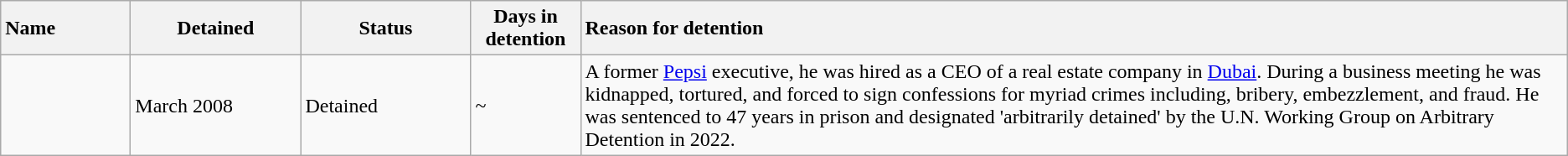<table class="wikitable defaultleft col2center col3center col4center col5left sortable">
<tr>
<th style="text-align: left; width: 6em;">Name</th>
<th style="width: 8em;">Detained</th>
<th style="width: 8em;">Status</th>
<th style="width: 5em;">Days in detention</th>
<th class="unsortable" style="text-align: left;">Reason for detention</th>
</tr>
<tr>
<td></td>
<td>March 2008</td>
<td>Detained</td>
<td>~</td>
<td>A former <a href='#'>Pepsi</a> executive, he was hired as a CEO of a real estate company in <a href='#'>Dubai</a>. During a business meeting he was kidnapped, tortured, and forced to sign confessions for myriad crimes including, bribery, embezzlement, and fraud. He was sentenced to 47 years in prison and designated 'arbitrarily detained' by the U.N. Working Group on Arbitrary Detention in 2022.</td>
</tr>
</table>
